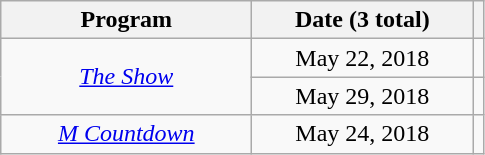<table class="wikitable" style="text-align:center">
<tr>
<th width="160">Program</th>
<th width="140">Date (3 total)</th>
<th></th>
</tr>
<tr>
<td rowspan="2"><em><a href='#'>The Show</a></em></td>
<td>May 22, 2018</td>
<td></td>
</tr>
<tr>
<td>May 29, 2018</td>
<td></td>
</tr>
<tr>
<td><em><a href='#'>M Countdown</a></em></td>
<td>May 24, 2018</td>
<td></td>
</tr>
</table>
